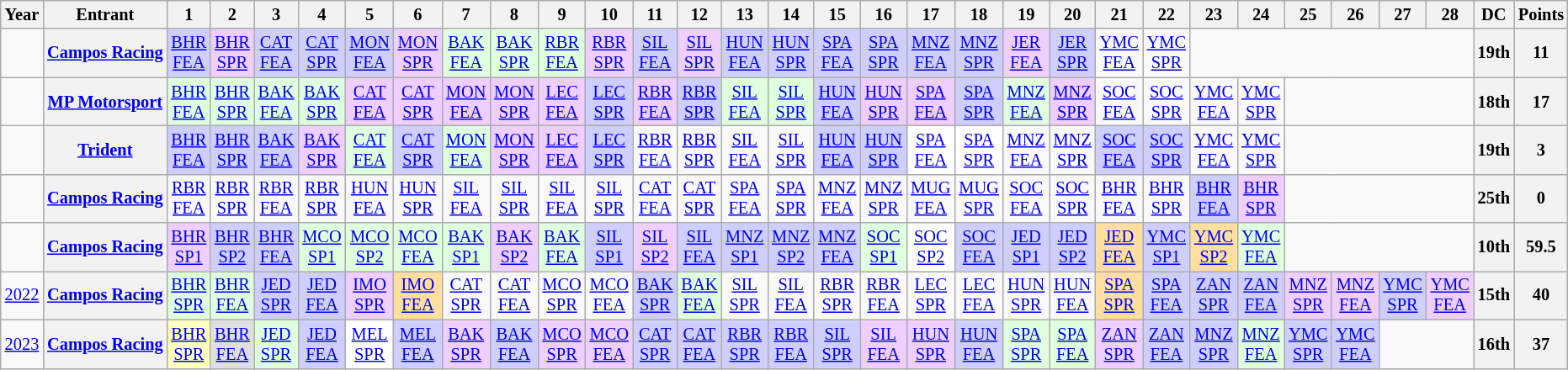<table class="wikitable" style="text-align:center; font-size:85%">
<tr>
<th>Year</th>
<th>Entrant</th>
<th>1</th>
<th>2</th>
<th>3</th>
<th>4</th>
<th>5</th>
<th>6</th>
<th>7</th>
<th>8</th>
<th>9</th>
<th>10</th>
<th>11</th>
<th>12</th>
<th>13</th>
<th>14</th>
<th>15</th>
<th>16</th>
<th>17</th>
<th>18</th>
<th>19</th>
<th>20</th>
<th>21</th>
<th>22</th>
<th>23</th>
<th>24</th>
<th>25</th>
<th>26</th>
<th>27</th>
<th>28</th>
<th>DC</th>
<th>Points</th>
</tr>
<tr>
<td></td>
<th nowrap><a href='#'>Campos Racing</a></th>
<td style="background:#CFCFFF;"><a href='#'>BHR<br>FEA</a><br></td>
<td style="background:#EFCFFF;"><a href='#'>BHR<br>SPR</a><br></td>
<td style="background:#CFCFFF;"><a href='#'>CAT<br>FEA</a><br></td>
<td style="background:#CFCFFF;"><a href='#'>CAT<br>SPR</a><br></td>
<td style="background:#CFCFFF;"><a href='#'>MON<br>FEA</a><br></td>
<td style="background:#EFCFFF;"><a href='#'>MON<br>SPR</a><br></td>
<td style="background:#DFFFDF;"><a href='#'>BAK<br>FEA</a><br></td>
<td style="background:#DFFFDF;"><a href='#'>BAK<br>SPR</a><br></td>
<td style="background:#DFFFDF;"><a href='#'>RBR<br>FEA</a><br></td>
<td style="background:#EFCFFF;"><a href='#'>RBR<br>SPR</a><br></td>
<td style="background:#CFCFFF;"><a href='#'>SIL<br>FEA</a><br></td>
<td style="background:#EFCFFF;"><a href='#'>SIL<br>SPR</a><br></td>
<td style="background:#CFCFFF;"><a href='#'>HUN<br>FEA</a><br></td>
<td style="background:#CFCFFF;"><a href='#'>HUN<br>SPR</a><br></td>
<td style="background:#CFCFFF;"><a href='#'>SPA<br>FEA</a><br></td>
<td style="background:#CFCFFF;"><a href='#'>SPA<br>SPR</a><br></td>
<td style="background:#CFCFFF;"><a href='#'>MNZ<br>FEA</a><br></td>
<td style="background:#CFCFFF;"><a href='#'>MNZ<br>SPR</a><br></td>
<td style="background:#EFCFFF;"><a href='#'>JER<br>FEA</a><br></td>
<td style="background:#CFCFFF;"><a href='#'>JER<br>SPR</a><br></td>
<td><a href='#'>YMC<br>FEA</a></td>
<td><a href='#'>YMC<br>SPR</a></td>
<td colspan=6></td>
<th>19th</th>
<th>11</th>
</tr>
<tr>
<td></td>
<th nowrap><a href='#'>MP Motorsport</a></th>
<td style="background:#DFFFDF;"><a href='#'>BHR<br>FEA</a><br></td>
<td style="background:#DFFFDF;"><a href='#'>BHR<br>SPR</a><br></td>
<td style="background:#DFFFDF;"><a href='#'>BAK<br>FEA</a><br></td>
<td style="background:#DFFFDF;"><a href='#'>BAK<br>SPR</a><br></td>
<td style="background:#EFCFFF;"><a href='#'>CAT<br>FEA</a><br></td>
<td style="background:#EFCFFF;"><a href='#'>CAT<br>SPR</a><br></td>
<td style="background:#EFCFFF;"><a href='#'>MON<br>FEA</a><br></td>
<td style="background:#EFCFFF;"><a href='#'>MON<br>SPR</a><br></td>
<td style="background:#EFCFFF;"><a href='#'>LEC<br>FEA</a><br></td>
<td style="background:#CFCFFF;"><a href='#'>LEC<br>SPR</a><br></td>
<td style="background:#EFCFFF;"><a href='#'>RBR<br>FEA</a><br></td>
<td style="background:#CFCFFF;"><a href='#'>RBR<br>SPR</a><br></td>
<td style="background:#DFFFDF;"><a href='#'>SIL<br>FEA</a><br></td>
<td style="background:#DFFFDF;"><a href='#'>SIL<br>SPR</a><br></td>
<td style="background:#CFCFFF;"><a href='#'>HUN<br>FEA</a><br></td>
<td style="background:#EFCFFF;"><a href='#'>HUN<br>SPR</a><br></td>
<td style="background:#EFCFFF;"><a href='#'>SPA<br>FEA</a><br></td>
<td style="background:#CFCFFF;"><a href='#'>SPA<br>SPR</a><br></td>
<td style="background:#DFFFDF;"><a href='#'>MNZ<br>FEA</a><br></td>
<td style="background:#EFCFFF;"><a href='#'>MNZ<br>SPR</a><br></td>
<td><a href='#'>SOC<br>FEA</a></td>
<td><a href='#'>SOC<br>SPR</a></td>
<td><a href='#'>YMC<br>FEA</a></td>
<td><a href='#'>YMC<br>SPR</a></td>
<td colspan=4></td>
<th>18th</th>
<th>17</th>
</tr>
<tr>
<td></td>
<th nowrap><a href='#'>Trident</a></th>
<td style="background:#CFCFFF;"><a href='#'>BHR<br>FEA</a><br></td>
<td style="background:#CFCFFF;"><a href='#'>BHR<br>SPR</a><br></td>
<td style="background:#CFCFFF;"><a href='#'>BAK<br>FEA</a><br></td>
<td style="background:#EFCFFF;"><a href='#'>BAK<br>SPR</a><br></td>
<td style="background:#DFFFDF;"><a href='#'>CAT<br>FEA</a><br></td>
<td style="background:#CFCFFF;"><a href='#'>CAT<br>SPR</a><br></td>
<td style="background:#DFFFDF;"><a href='#'>MON<br>FEA</a><br></td>
<td style="background:#EFCFFF;"><a href='#'>MON<br>SPR</a><br></td>
<td style="background:#EFCFFF;"><a href='#'>LEC<br>FEA</a><br></td>
<td style="background:#CFCFFF;"><a href='#'>LEC<br>SPR</a><br></td>
<td><a href='#'>RBR<br>FEA</a></td>
<td><a href='#'>RBR<br>SPR</a></td>
<td><a href='#'>SIL<br>FEA</a></td>
<td><a href='#'>SIL<br>SPR</a></td>
<td style="background:#CFCFFF;"><a href='#'>HUN<br>FEA</a><br></td>
<td style="background:#CFCFFF;"><a href='#'>HUN<br>SPR</a><br></td>
<td style="background:#FFFFFF;"><a href='#'>SPA<br>FEA</a><br></td>
<td style="background:#FFFFFF;"><a href='#'>SPA<br>SPR</a><br></td>
<td><a href='#'>MNZ<br>FEA</a></td>
<td><a href='#'>MNZ<br>SPR</a></td>
<td style="background:#CFCFFF;"><a href='#'>SOC<br>FEA</a><br></td>
<td style="background:#CFCFFF;"><a href='#'>SOC<br>SPR</a><br></td>
<td><a href='#'>YMC<br>FEA</a></td>
<td><a href='#'>YMC<br>SPR</a></td>
<td colspan=4></td>
<th>19th</th>
<th>3</th>
</tr>
<tr>
<td></td>
<th nowrap><a href='#'>Campos Racing</a></th>
<td><a href='#'>RBR<br>FEA</a></td>
<td><a href='#'>RBR<br>SPR</a></td>
<td><a href='#'>RBR<br>FEA</a></td>
<td><a href='#'>RBR<br>SPR</a></td>
<td><a href='#'>HUN<br>FEA</a></td>
<td><a href='#'>HUN<br>SPR</a></td>
<td><a href='#'>SIL<br>FEA</a></td>
<td><a href='#'>SIL<br>SPR</a></td>
<td><a href='#'>SIL<br>FEA</a></td>
<td><a href='#'>SIL<br>SPR</a></td>
<td><a href='#'>CAT<br>FEA</a></td>
<td><a href='#'>CAT<br>SPR</a></td>
<td><a href='#'>SPA<br>FEA</a></td>
<td><a href='#'>SPA<br>SPR</a></td>
<td><a href='#'>MNZ<br>FEA</a></td>
<td><a href='#'>MNZ<br>SPR</a></td>
<td><a href='#'>MUG<br>FEA</a></td>
<td><a href='#'>MUG<br>SPR</a></td>
<td><a href='#'>SOC<br>FEA</a></td>
<td><a href='#'>SOC<br>SPR</a></td>
<td><a href='#'>BHR<br>FEA</a></td>
<td><a href='#'>BHR<br>SPR</a></td>
<td style="background:#CFCFFF;"><a href='#'>BHR<br>FEA</a><br></td>
<td style="background:#EFCFFF;"><a href='#'>BHR<br>SPR</a><br></td>
<td colspan=4></td>
<th>25th</th>
<th>0</th>
</tr>
<tr>
<td></td>
<th nowrap><a href='#'>Campos Racing</a></th>
<td style="background:#EFCFFF;"><a href='#'>BHR<br>SP1</a><br></td>
<td style="background:#CFCFFF;"><a href='#'>BHR<br>SP2</a><br></td>
<td style="background:#CFCFFF;"><a href='#'>BHR<br>FEA</a><br></td>
<td style="background:#DFFFDF;"><a href='#'>MCO<br>SP1</a><br></td>
<td style="background:#DFFFDF;"><a href='#'>MCO<br>SP2</a><br></td>
<td style="background:#DFFFDF;"><a href='#'>MCO<br>FEA</a><br></td>
<td style="background:#DFFFDF;"><a href='#'>BAK<br>SP1</a><br></td>
<td style="background:#EFCFFF;"><a href='#'>BAK<br>SP2</a><br></td>
<td style="background:#DFFFDF;"><a href='#'>BAK<br>FEA</a><br></td>
<td style="background:#CFCFFF;"><a href='#'>SIL<br>SP1</a><br></td>
<td style="background:#EFCFFF;"><a href='#'>SIL<br>SP2</a><br></td>
<td style="background:#CFCFFF;"><a href='#'>SIL<br>FEA</a><br></td>
<td style="background:#CFCFFF;"><a href='#'>MNZ<br>SP1</a><br></td>
<td style="background:#CFCFFF;"><a href='#'>MNZ<br>SP2</a><br></td>
<td style="background:#CFCFFF;"><a href='#'>MNZ<br>FEA</a><br></td>
<td style="background:#DFFFDF;"><a href='#'>SOC<br>SP1</a><br></td>
<td style="background:#FFFFFF;"><a href='#'>SOC<br>SP2</a><br></td>
<td style="background:#CFCFFF;"><a href='#'>SOC<br>FEA</a><br></td>
<td style="background:#CFCFFF;"><a href='#'>JED<br>SP1</a><br></td>
<td style="background:#CFCFFF;"><a href='#'>JED<br>SP2</a><br></td>
<td style="background:#FFDF9F;"><a href='#'>JED<br>FEA</a><br></td>
<td style="background:#CFCFFF;"><a href='#'>YMC<br>SP1</a><br></td>
<td style="background:#FFDF9F;"><a href='#'>YMC<br>SP2</a><br></td>
<td style="background:#DFFFDF;"><a href='#'>YMC<br>FEA</a><br></td>
<td colspan=4></td>
<th>10th</th>
<th>59.5</th>
</tr>
<tr>
<td><a href='#'>2022</a></td>
<th nowrap><a href='#'>Campos Racing</a></th>
<td style="background:#DFFFDF;"><a href='#'>BHR<br>SPR</a><br></td>
<td style="background:#DFFFDF;"><a href='#'>BHR<br>FEA</a><br></td>
<td style="background:#CFCFFF;"><a href='#'>JED<br>SPR</a><br></td>
<td style="background:#CFCFFF;"><a href='#'>JED<br>FEA</a><br></td>
<td style="background:#EFCFFF;"><a href='#'>IMO<br>SPR</a><br></td>
<td style="background:#FFDF9F;"><a href='#'>IMO<br>FEA</a><br></td>
<td><a href='#'>CAT<br>SPR</a><br></td>
<td><a href='#'>CAT<br>FEA</a><br></td>
<td><a href='#'>MCO<br>SPR</a><br></td>
<td><a href='#'>MCO<br>FEA</a><br></td>
<td style="background:#CFCFFF;"><a href='#'>BAK<br>SPR</a><br></td>
<td style="background:#DFFFDF;"><a href='#'>BAK<br>FEA</a><br></td>
<td><a href='#'>SIL<br>SPR</a><br></td>
<td><a href='#'>SIL<br>FEA</a><br></td>
<td><a href='#'>RBR<br>SPR</a></td>
<td><a href='#'>RBR<br>FEA</a></td>
<td><a href='#'>LEC<br>SPR</a></td>
<td><a href='#'>LEC<br>FEA</a></td>
<td><a href='#'>HUN<br>SPR</a></td>
<td><a href='#'>HUN<br>FEA</a></td>
<td style="background:#FFDF9F;"><a href='#'>SPA<br>SPR</a><br></td>
<td style="background:#CFCFFF;"><a href='#'>SPA<br>FEA</a><br></td>
<td style="background:#CFCFFF;"><a href='#'>ZAN<br>SPR</a><br></td>
<td style="background:#CFCFFF;"><a href='#'>ZAN<br>FEA</a><br></td>
<td style="background:#EFCFFF;"><a href='#'>MNZ<br>SPR</a><br></td>
<td style="background:#EFCFFF;"><a href='#'>MNZ<br>FEA</a><br></td>
<td style="background:#CFCFFF;"><a href='#'>YMC<br>SPR</a><br></td>
<td style="background:#EFCFFF;"><a href='#'>YMC<br>FEA</a><br></td>
<th>15th</th>
<th>40</th>
</tr>
<tr>
<td><a href='#'>2023</a></td>
<th nowrap><a href='#'>Campos Racing</a></th>
<td style="background:#FFFFBF;"><a href='#'>BHR<br>SPR</a><br></td>
<td style="background:#DFDFDF;"><a href='#'>BHR<br>FEA</a><br></td>
<td style="background:#DFFFDF;"><a href='#'>JED<br>SPR</a><br></td>
<td style="background:#CFCFFF;"><a href='#'>JED<br>FEA</a><br></td>
<td style="background:#FFFFFF;"><a href='#'>MEL<br>SPR</a><br></td>
<td style="background:#CFCFFF;"><a href='#'>MEL<br>FEA</a><br></td>
<td style="background:#EFCFFF;"><a href='#'>BAK<br>SPR</a><br></td>
<td style="background:#CFCFFF;"><a href='#'>BAK<br>FEA</a><br></td>
<td style="background:#EFCFFF;"><a href='#'>MCO<br>SPR</a><br></td>
<td style="background:#EFCFFF;"><a href='#'>MCO<br>FEA</a><br></td>
<td style="background:#CFCFFF;"><a href='#'>CAT<br>SPR</a><br></td>
<td style="background:#CFCFFF;"><a href='#'>CAT<br>FEA</a><br></td>
<td style="background:#CFCFFF;"><a href='#'>RBR<br>SPR</a><br></td>
<td style="background:#CFCFFF;"><a href='#'>RBR<br>FEA</a><br></td>
<td style="background:#CFCFFF;"><a href='#'>SIL<br>SPR</a><br></td>
<td style="background:#EFCFFF;"><a href='#'>SIL<br>FEA</a><br></td>
<td style="background:#EFCFFF;"><a href='#'>HUN<br>SPR</a><br></td>
<td style="background:#CFCFFF;"><a href='#'>HUN<br>FEA</a><br></td>
<td style="background:#DFFFDF;"><a href='#'>SPA<br>SPR</a><br></td>
<td style="background:#DFFFDF;"><a href='#'>SPA<br>FEA</a><br></td>
<td style="background:#EFCFFF;"><a href='#'>ZAN<br>SPR</a><br></td>
<td style="background:#CFCFFF;"><a href='#'>ZAN<br>FEA</a><br></td>
<td style="background:#CFCFFF;"><a href='#'>MNZ<br>SPR</a><br></td>
<td style="background:#DFFFDF;"><a href='#'>MNZ<br>FEA</a><br></td>
<td style="background:#CFCFFF;"><a href='#'>YMC<br>SPR</a><br></td>
<td style="background:#CFCFFF;"><a href='#'>YMC<br>FEA</a><br></td>
<td colspan=2></td>
<th>16th</th>
<th>37</th>
</tr>
</table>
